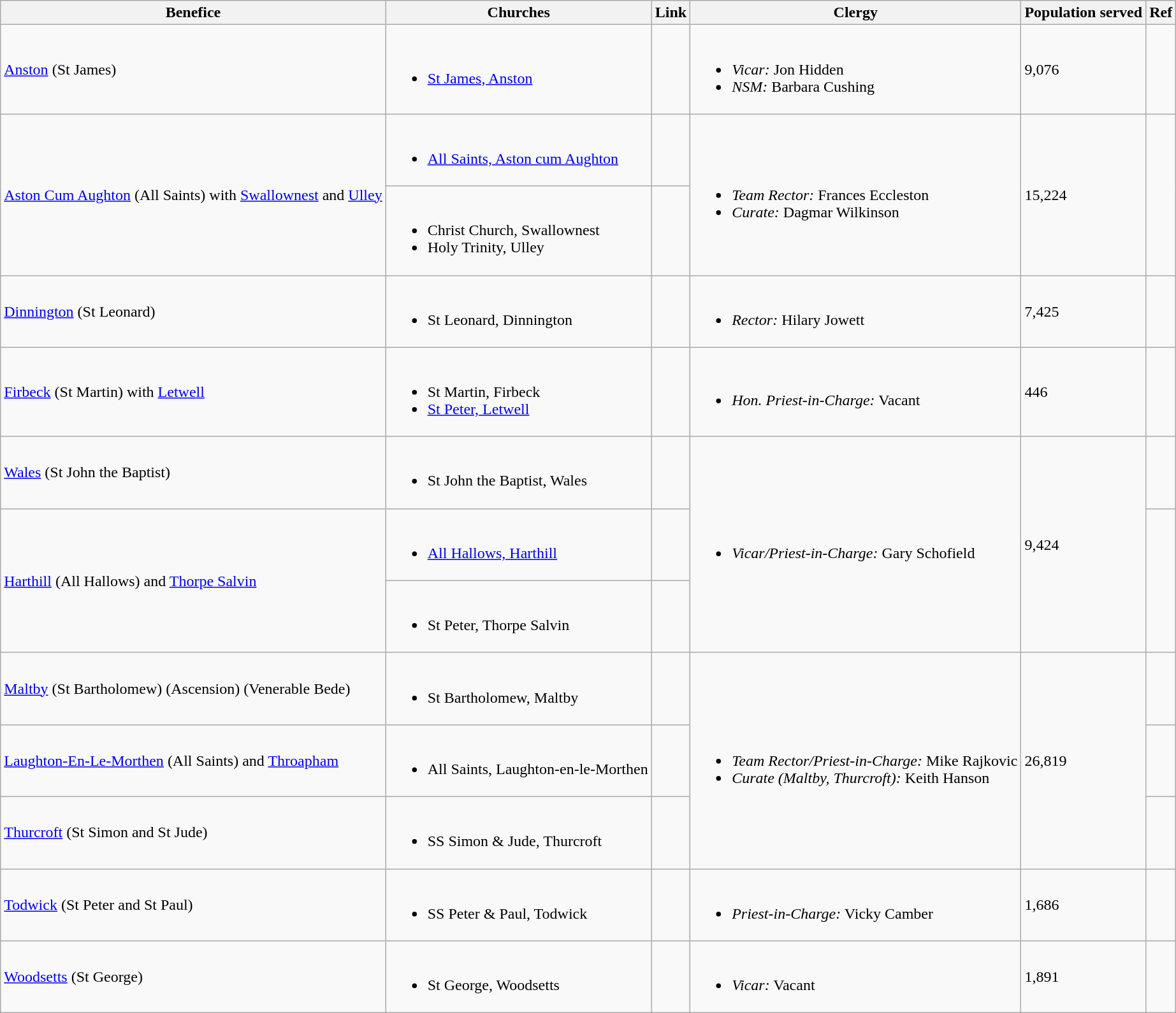<table class="wikitable">
<tr>
<th>Benefice</th>
<th>Churches</th>
<th>Link</th>
<th>Clergy</th>
<th>Population served</th>
<th>Ref</th>
</tr>
<tr>
<td><a href='#'>Anston</a> (St James)</td>
<td><br><ul><li><a href='#'>St James, Anston</a></li></ul></td>
<td></td>
<td><br><ul><li><em>Vicar:</em> Jon Hidden</li><li><em>NSM:</em> Barbara Cushing</li></ul></td>
<td>9,076</td>
<td></td>
</tr>
<tr>
<td rowspan="2"><a href='#'>Aston Cum Aughton</a> (All Saints) with <a href='#'>Swallownest</a> and <a href='#'>Ulley</a></td>
<td><br><ul><li><a href='#'>All Saints, Aston cum Aughton</a></li></ul></td>
<td></td>
<td rowspan="2"><br><ul><li><em>Team Rector:</em> Frances Eccleston</li><li><em>Curate:</em> Dagmar Wilkinson</li></ul></td>
<td rowspan="2">15,224</td>
<td rowspan="2"></td>
</tr>
<tr>
<td><br><ul><li>Christ Church, Swallownest</li><li>Holy Trinity, Ulley</li></ul></td>
<td></td>
</tr>
<tr>
<td><a href='#'>Dinnington</a> (St Leonard)</td>
<td><br><ul><li>St Leonard, Dinnington</li></ul></td>
<td></td>
<td><br><ul><li><em>Rector:</em> Hilary Jowett</li></ul></td>
<td>7,425</td>
<td></td>
</tr>
<tr>
<td><a href='#'>Firbeck</a> (St Martin) with <a href='#'>Letwell</a></td>
<td><br><ul><li>St Martin, Firbeck</li><li><a href='#'>St Peter, Letwell</a></li></ul></td>
<td></td>
<td><br><ul><li><em>Hon. Priest-in-Charge:</em> Vacant</li></ul></td>
<td>446</td>
<td></td>
</tr>
<tr>
<td><a href='#'>Wales</a> (St John the Baptist)</td>
<td><br><ul><li>St John the Baptist, Wales</li></ul></td>
<td></td>
<td rowspan="3"><br><ul><li><em>Vicar/Priest-in-Charge:</em> Gary Schofield</li></ul></td>
<td rowspan="3">9,424</td>
<td></td>
</tr>
<tr>
<td rowspan="2"><a href='#'>Harthill</a> (All Hallows) and <a href='#'>Thorpe Salvin</a></td>
<td><br><ul><li><a href='#'>All Hallows, Harthill</a></li></ul></td>
<td></td>
<td rowspan="2"></td>
</tr>
<tr>
<td><br><ul><li>St Peter, Thorpe Salvin</li></ul></td>
<td></td>
</tr>
<tr>
<td><a href='#'>Maltby</a> (St Bartholomew) (Ascension) (Venerable Bede)</td>
<td><br><ul><li>St Bartholomew, Maltby</li></ul></td>
<td></td>
<td rowspan="3"><br><ul><li><em>Team Rector/Priest-in-Charge:</em> Mike Rajkovic</li><li><em>Curate (Maltby, Thurcroft):</em> Keith Hanson</li></ul></td>
<td rowspan="3">26,819</td>
<td></td>
</tr>
<tr>
<td><a href='#'>Laughton-En-Le-Morthen</a> (All Saints) and <a href='#'>Throapham</a></td>
<td><br><ul><li>All Saints, Laughton-en-le-Morthen</li></ul></td>
<td></td>
<td></td>
</tr>
<tr>
<td><a href='#'>Thurcroft</a> (St Simon and St Jude)</td>
<td><br><ul><li>SS Simon & Jude, Thurcroft</li></ul></td>
<td></td>
<td></td>
</tr>
<tr>
<td><a href='#'>Todwick</a> (St Peter and St Paul)</td>
<td><br><ul><li>SS Peter & Paul, Todwick</li></ul></td>
<td></td>
<td><br><ul><li><em>Priest-in-Charge:</em> Vicky Camber</li></ul></td>
<td>1,686</td>
<td></td>
</tr>
<tr>
<td><a href='#'>Woodsetts</a> (St George)</td>
<td><br><ul><li>St George, Woodsetts</li></ul></td>
<td></td>
<td><br><ul><li><em>Vicar:</em> Vacant</li></ul></td>
<td>1,891</td>
<td></td>
</tr>
</table>
